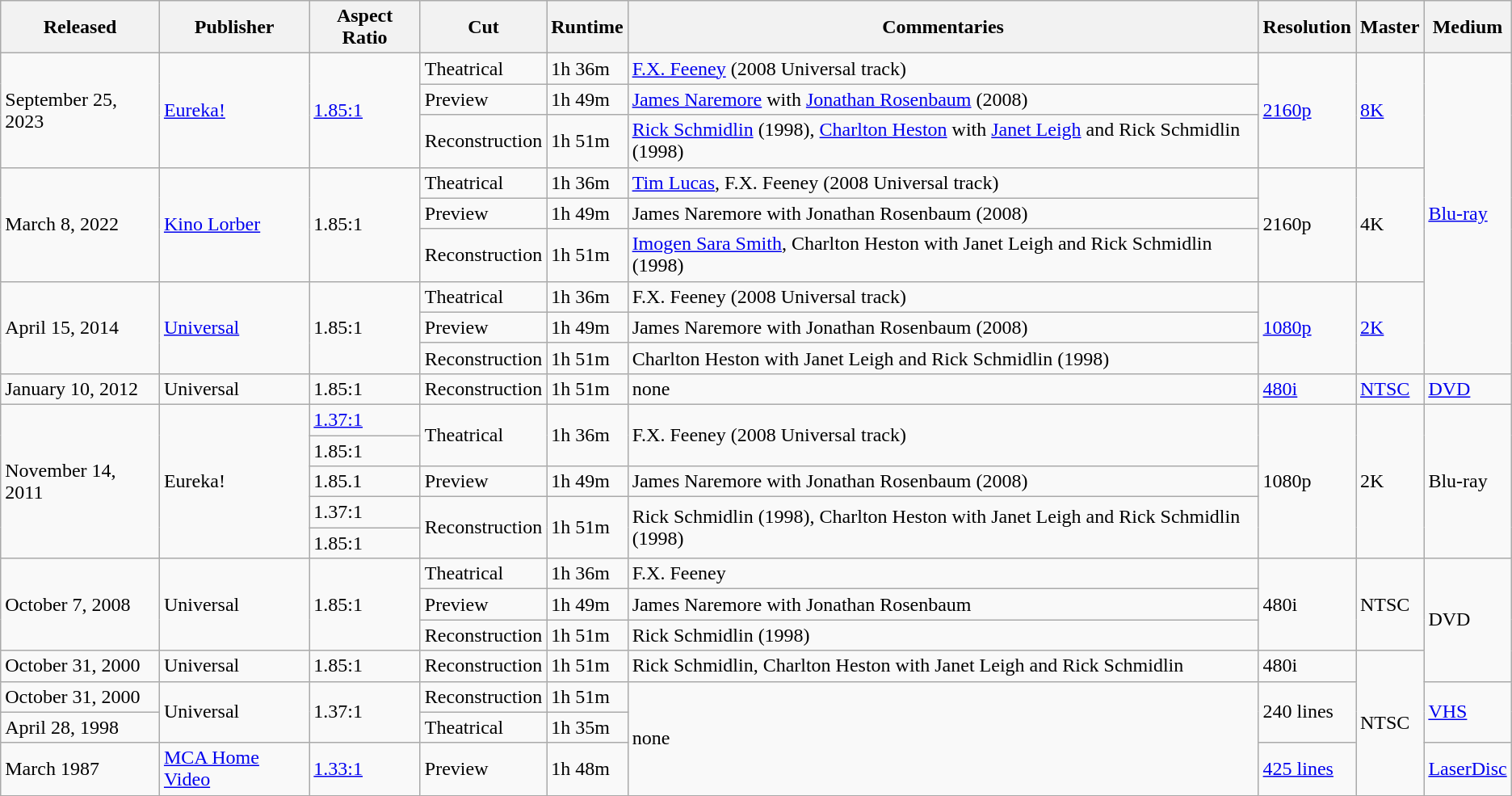<table class="wikitable">
<tr>
<th>Released</th>
<th>Publisher</th>
<th>Aspect Ratio</th>
<th>Cut</th>
<th>Runtime</th>
<th>Commentaries</th>
<th>Resolution</th>
<th>Master</th>
<th>Medium</th>
</tr>
<tr>
<td rowspan="3">September 25, 2023</td>
<td rowspan="3"><a href='#'>Eureka!</a></td>
<td rowspan="3"><a href='#'>1.85:1</a></td>
<td>Theatrical</td>
<td>1h 36m</td>
<td><a href='#'>F.X. Feeney</a> (2008 Universal track)</td>
<td rowspan="3"><a href='#'>2160p</a></td>
<td rowspan="3"><a href='#'>8K</a></td>
<td rowspan="9"><a href='#'>Blu-ray</a></td>
</tr>
<tr>
<td>Preview</td>
<td>1h 49m</td>
<td><a href='#'>James Naremore</a> with <a href='#'>Jonathan Rosenbaum</a> (2008)</td>
</tr>
<tr>
<td>Reconstruction</td>
<td>1h 51m</td>
<td><a href='#'>Rick Schmidlin</a> (1998), <a href='#'>Charlton Heston</a> with <a href='#'>Janet Leigh</a> and Rick Schmidlin (1998)</td>
</tr>
<tr>
<td rowspan="3">March 8, 2022</td>
<td rowspan="3"><a href='#'>Kino Lorber</a></td>
<td rowspan="3">1.85:1</td>
<td>Theatrical</td>
<td>1h 36m</td>
<td><a href='#'>Tim Lucas</a>, F.X. Feeney (2008 Universal track)</td>
<td rowspan="3">2160p</td>
<td rowspan="3">4K</td>
</tr>
<tr>
<td>Preview</td>
<td>1h 49m</td>
<td>James Naremore with Jonathan Rosenbaum (2008)</td>
</tr>
<tr>
<td>Reconstruction</td>
<td>1h 51m</td>
<td><a href='#'>Imogen Sara Smith</a>, Charlton Heston with Janet Leigh and Rick Schmidlin (1998)</td>
</tr>
<tr>
<td rowspan="3">April 15, 2014</td>
<td rowspan="3"><a href='#'>Universal</a></td>
<td rowspan="3">1.85:1</td>
<td>Theatrical</td>
<td>1h 36m</td>
<td>F.X. Feeney (2008 Universal track)</td>
<td rowspan="3"><a href='#'>1080p</a></td>
<td rowspan="3"><a href='#'>2K</a></td>
</tr>
<tr>
<td>Preview</td>
<td>1h 49m</td>
<td>James Naremore with Jonathan Rosenbaum (2008)</td>
</tr>
<tr>
<td>Reconstruction</td>
<td>1h 51m</td>
<td>Charlton Heston with Janet Leigh and Rick Schmidlin (1998)</td>
</tr>
<tr>
<td>January 10, 2012</td>
<td>Universal</td>
<td>1.85:1</td>
<td>Reconstruction</td>
<td>1h 51m</td>
<td>none</td>
<td><a href='#'>480i</a></td>
<td><a href='#'>NTSC</a></td>
<td><a href='#'>DVD</a></td>
</tr>
<tr>
<td rowspan="5">November 14, 2011</td>
<td rowspan="5">Eureka!</td>
<td><a href='#'>1.37:1</a></td>
<td rowspan="2">Theatrical</td>
<td rowspan="2">1h 36m</td>
<td rowspan="2">F.X. Feeney (2008 Universal track)</td>
<td rowspan="5">1080p</td>
<td rowspan="5">2K</td>
<td rowspan="5">Blu-ray</td>
</tr>
<tr>
<td>1.85:1</td>
</tr>
<tr>
<td>1.85.1</td>
<td>Preview</td>
<td>1h 49m</td>
<td>James Naremore with Jonathan Rosenbaum (2008)</td>
</tr>
<tr>
<td>1.37:1</td>
<td rowspan="2">Reconstruction</td>
<td rowspan="2">1h 51m</td>
<td rowspan="2">Rick Schmidlin (1998), Charlton Heston with Janet Leigh and Rick Schmidlin (1998)</td>
</tr>
<tr>
<td>1.85:1</td>
</tr>
<tr>
<td rowspan="3">October 7, 2008</td>
<td rowspan="3">Universal</td>
<td rowspan="3">1.85:1</td>
<td>Theatrical</td>
<td>1h 36m</td>
<td>F.X. Feeney</td>
<td rowspan="3">480i</td>
<td rowspan="3">NTSC</td>
<td rowspan="4">DVD</td>
</tr>
<tr>
<td>Preview</td>
<td>1h 49m</td>
<td>James Naremore with Jonathan Rosenbaum</td>
</tr>
<tr>
<td>Reconstruction</td>
<td>1h 51m</td>
<td>Rick Schmidlin (1998)</td>
</tr>
<tr>
<td>October 31, 2000</td>
<td>Universal</td>
<td>1.85:1</td>
<td>Reconstruction</td>
<td>1h 51m</td>
<td>Rick Schmidlin, Charlton Heston with Janet Leigh and Rick Schmidlin</td>
<td>480i</td>
<td rowspan="4">NTSC</td>
</tr>
<tr>
<td>October 31, 2000</td>
<td rowspan="2">Universal</td>
<td rowspan="2">1.37:1</td>
<td>Reconstruction</td>
<td>1h 51m</td>
<td rowspan="3">none</td>
<td rowspan="2">240 lines</td>
<td rowspan="2"><a href='#'>VHS</a></td>
</tr>
<tr>
<td>April 28, 1998</td>
<td>Theatrical</td>
<td>1h 35m</td>
</tr>
<tr>
<td>March 1987</td>
<td><a href='#'>MCA Home Video</a></td>
<td><a href='#'>1.33:1</a></td>
<td>Preview</td>
<td>1h 48m</td>
<td><a href='#'>425 lines</a></td>
<td><a href='#'>LaserDisc</a></td>
</tr>
</table>
